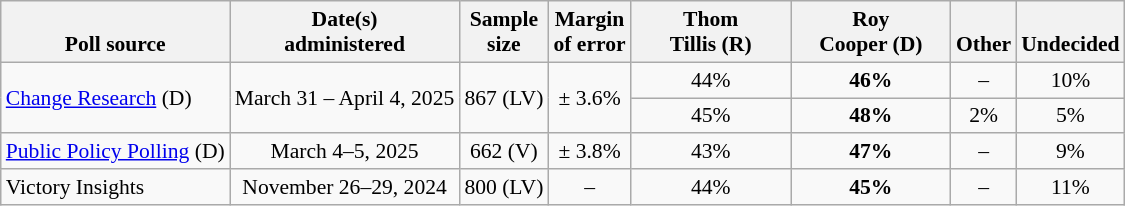<table class="wikitable" style="font-size:90%;text-align:center;">
<tr valign=bottom>
<th>Poll source</th>
<th>Date(s)<br>administered</th>
<th>Sample<br>size</th>
<th>Margin<br>of error</th>
<th style="width:100px;">Thom<br>Tillis (R)</th>
<th style="width:100px;">Roy<br>Cooper (D)</th>
<th>Other</th>
<th>Undecided</th>
</tr>
<tr>
<td style="text-align:left;" rowspan="2"><a href='#'>Change Research</a> (D)</td>
<td rowspan="2">March 31 –  April 4, 2025</td>
<td rowspan="2">867 (LV)</td>
<td rowspan="2">± 3.6%</td>
<td>44%</td>
<td><strong>46%</strong></td>
<td>–</td>
<td>10%</td>
</tr>
<tr>
<td>45%</td>
<td><strong>48%</strong></td>
<td>2%</td>
<td>5%</td>
</tr>
<tr>
<td style="text-align:left;"><a href='#'>Public Policy Polling</a> (D)</td>
<td>March 4–5, 2025</td>
<td>662 (V)</td>
<td>± 3.8%</td>
<td>43%</td>
<td><strong>47%</strong></td>
<td>–</td>
<td>9%</td>
</tr>
<tr>
<td style="text-align:left;">Victory Insights</td>
<td>November 26–29, 2024</td>
<td>800 (LV)</td>
<td>–</td>
<td>44%</td>
<td><strong>45%</strong></td>
<td>–</td>
<td>11%</td>
</tr>
</table>
